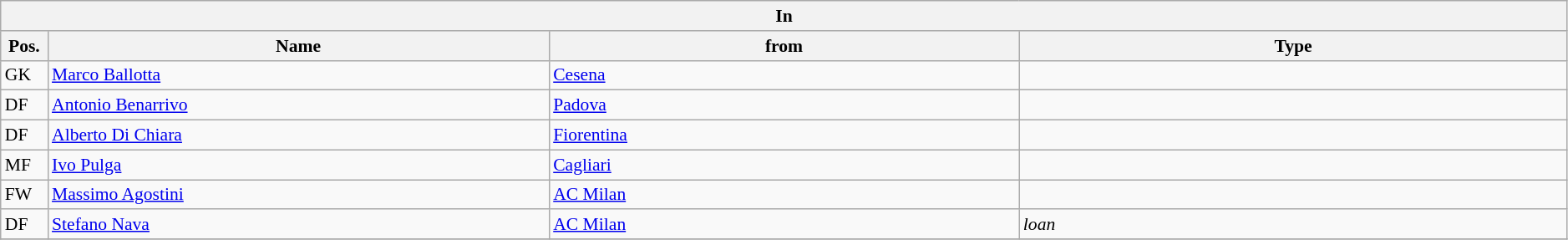<table class="wikitable" style="font-size:90%;width:99%;">
<tr>
<th colspan="4">In</th>
</tr>
<tr>
<th width=3%>Pos.</th>
<th width=32%>Name</th>
<th width=30%>from</th>
<th width=35%>Type</th>
</tr>
<tr>
<td>GK</td>
<td><a href='#'>Marco Ballotta</a></td>
<td><a href='#'>Cesena</a></td>
<td></td>
</tr>
<tr>
<td>DF</td>
<td><a href='#'>Antonio Benarrivo</a></td>
<td><a href='#'>Padova</a></td>
<td></td>
</tr>
<tr>
<td>DF</td>
<td><a href='#'>Alberto Di Chiara</a></td>
<td><a href='#'>Fiorentina</a></td>
<td></td>
</tr>
<tr>
<td>MF</td>
<td><a href='#'>Ivo Pulga</a></td>
<td><a href='#'>Cagliari</a></td>
<td></td>
</tr>
<tr>
<td>FW</td>
<td><a href='#'>Massimo Agostini</a></td>
<td><a href='#'>AC Milan</a></td>
<td></td>
</tr>
<tr>
<td>DF</td>
<td><a href='#'>Stefano Nava</a></td>
<td><a href='#'>AC Milan</a></td>
<td><em>loan</em></td>
</tr>
<tr>
</tr>
</table>
